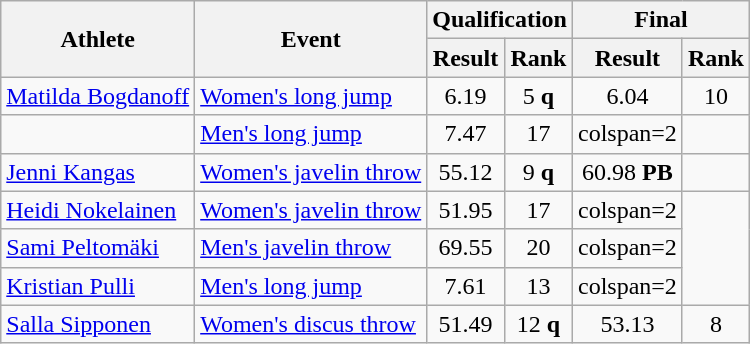<table class=wikitable>
<tr>
<th rowspan="2">Athlete</th>
<th rowspan="2">Event</th>
<th colspan="2">Qualification</th>
<th colspan="2">Final</th>
</tr>
<tr>
<th>Result</th>
<th>Rank</th>
<th>Result</th>
<th>Rank</th>
</tr>
<tr style=text-align:center>
<td style=text-align:left><a href='#'>Matilda Bogdanoff</a></td>
<td style=text-align:left><a href='#'>Women's long jump</a></td>
<td>6.19</td>
<td>5 <strong>q</strong></td>
<td>6.04</td>
<td>10</td>
</tr>
<tr style=text-align:center>
<td style=text-align:left></td>
<td style=text-align:left><a href='#'>Men's long jump</a></td>
<td>7.47</td>
<td>17</td>
<td>colspan=2 </td>
</tr>
<tr style=text-align:center>
<td style=text-align:left><a href='#'>Jenni Kangas</a></td>
<td style=text-align:left><a href='#'>Women's javelin throw</a></td>
<td>55.12</td>
<td>9 <strong>q</strong></td>
<td>60.98 <strong>PB</strong></td>
<td></td>
</tr>
<tr style=text-align:center>
<td style=text-align:left><a href='#'>Heidi Nokelainen</a></td>
<td style=text-align:left><a href='#'>Women's javelin throw</a></td>
<td>51.95</td>
<td>17</td>
<td>colspan=2 </td>
</tr>
<tr style=text-align:center>
<td style=text-align:left><a href='#'>Sami Peltomäki</a></td>
<td style=text-align:left><a href='#'>Men's javelin throw</a></td>
<td>69.55</td>
<td>20</td>
<td>colspan=2 </td>
</tr>
<tr style=text-align:center>
<td style=text-align:left><a href='#'>Kristian Pulli</a></td>
<td style=text-align:left><a href='#'>Men's long jump</a></td>
<td>7.61</td>
<td>13</td>
<td>colspan=2 </td>
</tr>
<tr style=text-align:center>
<td style=text-align:left><a href='#'>Salla Sipponen</a></td>
<td style=text-align:left><a href='#'>Women's discus throw</a></td>
<td>51.49</td>
<td>12 <strong>q</strong></td>
<td>53.13</td>
<td>8</td>
</tr>
</table>
